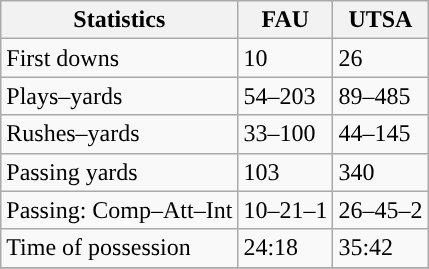<table class="wikitable" style="float: left;">
<tr>
<th>Statistics</th>
<th>FAU</th>
<th>UTSA</th>
</tr>
<tr>
<td>First downs</td>
<td>10</td>
<td>26</td>
</tr>
<tr>
<td>Plays–yards</td>
<td>54–203</td>
<td>89–485</td>
</tr>
<tr>
<td>Rushes–yards</td>
<td>33–100</td>
<td>44–145</td>
</tr>
<tr>
<td>Passing yards</td>
<td>103</td>
<td>340</td>
</tr>
<tr>
<td>Passing: Comp–Att–Int</td>
<td>10–21–1</td>
<td>26–45–2</td>
</tr>
<tr>
<td>Time of possession</td>
<td>24:18</td>
<td>35:42</td>
</tr>
<tr>
</tr>
</table>
